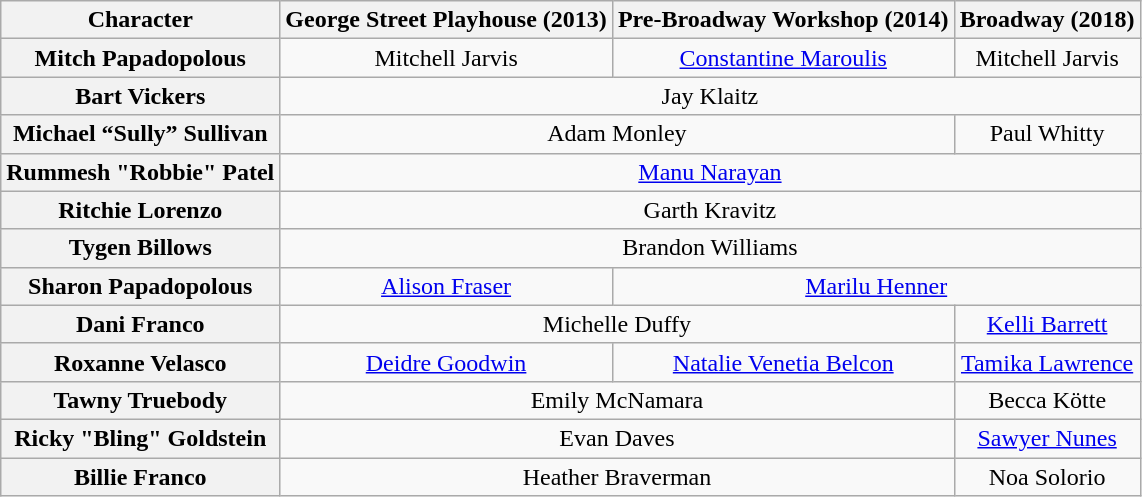<table class="wikitable" style="width:1000;">
<tr>
<th>Character</th>
<th>George Street Playhouse (2013)</th>
<th>Pre-Broadway Workshop (2014)</th>
<th>Broadway (2018)</th>
</tr>
<tr>
<th>Mitch Papadopolous</th>
<td colspan="1" align="center">Mitchell Jarvis</td>
<td colspan="1" align="center"><a href='#'>Constantine Maroulis</a></td>
<td colspan="1" align="center">Mitchell Jarvis</td>
</tr>
<tr>
<th>Bart Vickers</th>
<td colspan="3" align="center">Jay Klaitz</td>
</tr>
<tr>
<th>Michael “Sully” Sullivan</th>
<td colspan="2" align="center">Adam Monley</td>
<td colspan="1" align="center">Paul Whitty</td>
</tr>
<tr>
<th>Rummesh "Robbie" Patel</th>
<td colspan="3" align="center"><a href='#'>Manu Narayan</a></td>
</tr>
<tr>
<th>Ritchie Lorenzo</th>
<td colspan="3" align="center">Garth Kravitz</td>
</tr>
<tr>
<th>Tygen Billows</th>
<td colspan="3" align="center">Brandon Williams</td>
</tr>
<tr>
<th>Sharon Papadopolous</th>
<td colspan="1" align="center"><a href='#'>Alison Fraser</a></td>
<td colspan="2" align="center"><a href='#'>Marilu Henner</a></td>
</tr>
<tr>
<th>Dani Franco</th>
<td colspan="2" align="center">Michelle Duffy</td>
<td colspan="1" align="center"><a href='#'>Kelli Barrett</a></td>
</tr>
<tr>
<th>Roxanne Velasco</th>
<td colspan="1" align="center"><a href='#'>Deidre Goodwin</a></td>
<td colspan="1" align="center"><a href='#'>Natalie Venetia Belcon</a></td>
<td colspan="1" align="center"><a href='#'>Tamika Lawrence</a></td>
</tr>
<tr>
<th>Tawny Truebody</th>
<td colspan="2" align="center">Emily McNamara</td>
<td colspan="1" align="center">Becca Kötte</td>
</tr>
<tr>
<th>Ricky "Bling" Goldstein</th>
<td colspan="2" align="center">Evan Daves</td>
<td colspan="1" align="center"><a href='#'>Sawyer Nunes</a></td>
</tr>
<tr>
<th>Billie Franco</th>
<td colspan="2" align="center">Heather Braverman</td>
<td colspan="1" align="center">Noa Solorio</td>
</tr>
</table>
